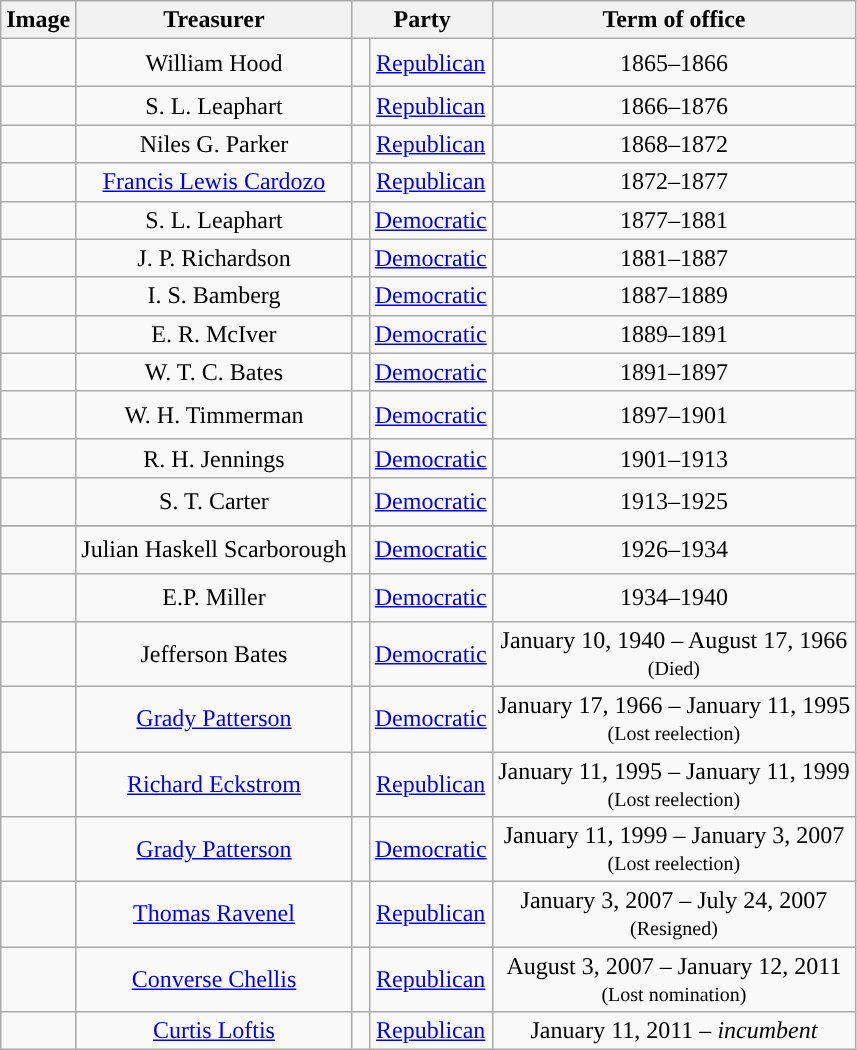<table class="wikitable sortable" style="text-align: center;">
<tr>
<th>Image</th>
<th>Treasurer</th>
<th scope="col" colspan="2">Party</th>
<th>Term of office</th>
</tr>
<tr style="height:2em;">
<td></td>
<td>William Hood</td>
<td style="background:"> </td>
<td><a href='#'>Republican</a></td>
<td>1865–1866</td>
</tr>
<tr>
<td></td>
<td>S. L. Leaphart</td>
<td style="background:"> </td>
<td><a href='#'>Republican</a></td>
<td>1866–1876</td>
</tr>
<tr>
<td></td>
<td>Niles G. Parker</td>
<td style="background:"> </td>
<td><a href='#'>Republican</a></td>
<td>1868–1872</td>
</tr>
<tr>
<td></td>
<td><a href='#'>Francis Lewis Cardozo</a></td>
<td style="background:"> </td>
<td><a href='#'>Republican</a></td>
<td>1872–1877</td>
</tr>
<tr>
<td></td>
<td>S. L. Leaphart</td>
<td style="background:"> </td>
<td><a href='#'>Democratic</a></td>
<td>1877–1881</td>
</tr>
<tr>
<td></td>
<td>J. P. Richardson</td>
<td style="background:"> </td>
<td><a href='#'>Democratic</a></td>
<td>1881–1887</td>
</tr>
<tr>
<td></td>
<td>I. S. Bamberg</td>
<td style="background:"> </td>
<td><a href='#'>Democratic</a></td>
<td>1887–1889</td>
</tr>
<tr>
<td></td>
<td>E. R. McIver</td>
<td style="background:"> </td>
<td><a href='#'>Democratic</a></td>
<td>1889–1891</td>
</tr>
<tr>
<td></td>
<td>W. T. C. Bates</td>
<td style="background:"> </td>
<td><a href='#'>Democratic</a></td>
<td>1891–1897</td>
</tr>
<tr style="height:2em;">
<td></td>
<td>W. H. Timmerman</td>
<td style="background:"> </td>
<td><a href='#'>Democratic</a></td>
<td>1897–1901</td>
</tr>
<tr>
<td></td>
<td>R. H. Jennings</td>
<td style="background:"> </td>
<td><a href='#'>Democratic</a></td>
<td>1901–1913</td>
</tr>
<tr style="height:2em;">
<td></td>
<td>S. T. Carter</td>
<td style="background:"> </td>
<td><a href='#'>Democratic</a></td>
<td>1913–1925</td>
</tr>
<tr>
</tr>
<tr style="height:2em;">
<td></td>
<td>Julian Haskell Scarborough</td>
<td style="background:"> </td>
<td><a href='#'>Democratic</a></td>
<td>1926–1934</td>
</tr>
<tr style="height:2em;">
<td></td>
<td>E.P. Miller</td>
<td style="background:"> </td>
<td><a href='#'>Democratic</a></td>
<td>1934–1940</td>
</tr>
<tr>
<td></td>
<td>Jefferson Bates</td>
<td style="background:"> </td>
<td><a href='#'>Democratic</a></td>
<td>January 10, 1940 – August 17, 1966<br><small>(Died)</small></td>
</tr>
<tr>
<td></td>
<td><a href='#'>Grady Patterson</a></td>
<td style="background:"> </td>
<td><a href='#'>Democratic</a></td>
<td>January 17, 1966 – January 11, 1995<br><small>(Lost reelection)</small></td>
</tr>
<tr>
<td></td>
<td><a href='#'>Richard Eckstrom</a></td>
<td style="background:"> </td>
<td><a href='#'>Republican</a></td>
<td>January 11, 1995 – January 11, 1999<br><small>(Lost reelection)</small></td>
</tr>
<tr>
<td></td>
<td><a href='#'>Grady Patterson</a></td>
<td style="background:"> </td>
<td><a href='#'>Democratic</a></td>
<td>January 11, 1999 – January 3, 2007<br><small>(Lost reelection)</small></td>
</tr>
<tr>
<td></td>
<td><a href='#'>Thomas Ravenel</a></td>
<td style="background:"> </td>
<td><a href='#'>Republican</a></td>
<td>January 3, 2007 – July 24, 2007<br><small>(Resigned)</small></td>
</tr>
<tr>
<td></td>
<td><a href='#'>Converse Chellis</a></td>
<td style="background:"> </td>
<td><a href='#'>Republican</a></td>
<td>August 3, 2007 – January 12, 2011<br><small>(Lost nomination)</small></td>
</tr>
<tr>
<td></td>
<td><a href='#'>Curtis Loftis</a></td>
<td style="background:"> </td>
<td><a href='#'>Republican</a></td>
<td>January 11, 2011 – <em>incumbent</em></td>
</tr>
</table>
